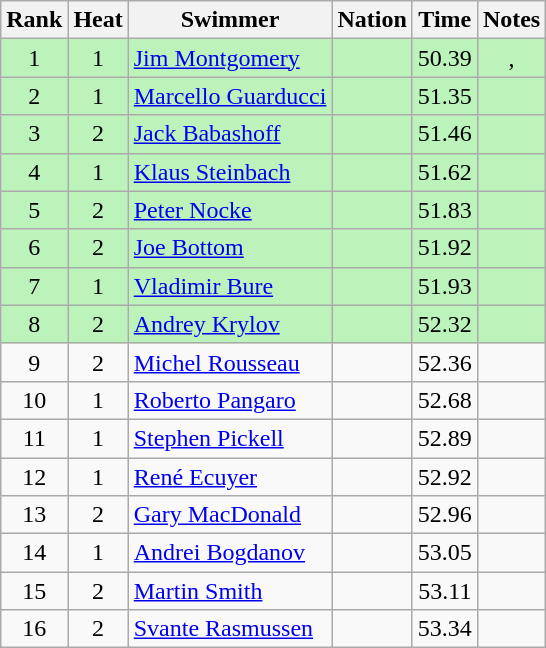<table class="wikitable sortable" style="text-align:center">
<tr>
<th>Rank</th>
<th>Heat</th>
<th>Swimmer</th>
<th>Nation</th>
<th>Time</th>
<th>Notes</th>
</tr>
<tr bgcolor=bbf3bb>
<td>1</td>
<td>1</td>
<td align=left><a href='#'>Jim Montgomery</a></td>
<td align=left></td>
<td>50.39</td>
<td>, </td>
</tr>
<tr bgcolor=bbf3bb>
<td>2</td>
<td>1</td>
<td align=left><a href='#'>Marcello Guarducci</a></td>
<td align=left></td>
<td>51.35</td>
<td></td>
</tr>
<tr bgcolor=bbf3bb>
<td>3</td>
<td>2</td>
<td align=left><a href='#'>Jack Babashoff</a></td>
<td align=left></td>
<td>51.46</td>
<td></td>
</tr>
<tr bgcolor=bbf3bb>
<td>4</td>
<td>1</td>
<td align=left><a href='#'>Klaus Steinbach</a></td>
<td align=left></td>
<td>51.62</td>
<td></td>
</tr>
<tr bgcolor=bbf3bb>
<td>5</td>
<td>2</td>
<td align=left><a href='#'>Peter Nocke</a></td>
<td align=left></td>
<td>51.83</td>
<td></td>
</tr>
<tr bgcolor=bbf3bb>
<td>6</td>
<td>2</td>
<td align=left><a href='#'>Joe Bottom</a></td>
<td align=left></td>
<td>51.92</td>
<td></td>
</tr>
<tr bgcolor=bbf3bb>
<td>7</td>
<td>1</td>
<td align=left><a href='#'>Vladimir Bure</a></td>
<td align=left></td>
<td>51.93</td>
<td></td>
</tr>
<tr bgcolor=bbf3bb>
<td>8</td>
<td>2</td>
<td align=left><a href='#'>Andrey Krylov</a></td>
<td align=left></td>
<td>52.32</td>
<td></td>
</tr>
<tr>
<td>9</td>
<td>2</td>
<td align=left><a href='#'>Michel Rousseau</a></td>
<td align=left></td>
<td>52.36</td>
<td></td>
</tr>
<tr>
<td>10</td>
<td>1</td>
<td align=left><a href='#'>Roberto Pangaro</a></td>
<td align=left></td>
<td>52.68</td>
<td></td>
</tr>
<tr>
<td>11</td>
<td>1</td>
<td align=left><a href='#'>Stephen Pickell</a></td>
<td align=left></td>
<td>52.89</td>
<td></td>
</tr>
<tr>
<td>12</td>
<td>1</td>
<td align=left><a href='#'>René Ecuyer</a></td>
<td align=left></td>
<td>52.92</td>
<td></td>
</tr>
<tr>
<td>13</td>
<td>2</td>
<td align=left><a href='#'>Gary MacDonald</a></td>
<td align=left></td>
<td>52.96</td>
<td></td>
</tr>
<tr>
<td>14</td>
<td>1</td>
<td align=left><a href='#'>Andrei Bogdanov</a></td>
<td align=left></td>
<td>53.05</td>
<td></td>
</tr>
<tr>
<td>15</td>
<td>2</td>
<td align=left><a href='#'>Martin Smith</a></td>
<td align=left></td>
<td>53.11</td>
<td></td>
</tr>
<tr>
<td>16</td>
<td>2</td>
<td align=left><a href='#'>Svante Rasmussen</a></td>
<td align=left></td>
<td>53.34</td>
<td></td>
</tr>
</table>
